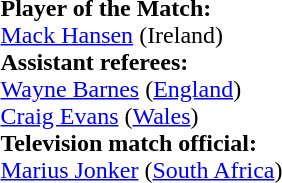<table style="width:100%">
<tr>
<td><br><strong>Player of the Match:</strong>
<br><a href='#'>Mack Hansen</a> (Ireland)<br><strong>Assistant referees:</strong>
<br><a href='#'>Wayne Barnes</a> (<a href='#'>England</a>)
<br><a href='#'>Craig Evans</a> (<a href='#'>Wales</a>)
<br><strong>Television match official:</strong>
<br><a href='#'>Marius Jonker</a> (<a href='#'>South Africa</a>)</td>
</tr>
</table>
